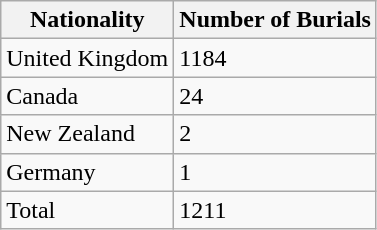<table class="wikitable">
<tr>
<th>Nationality</th>
<th>Number of Burials</th>
</tr>
<tr>
<td>United Kingdom</td>
<td>1184</td>
</tr>
<tr>
<td>Canada</td>
<td>24</td>
</tr>
<tr>
<td>New Zealand</td>
<td>2</td>
</tr>
<tr>
<td>Germany</td>
<td>1</td>
</tr>
<tr>
<td>Total</td>
<td>1211</td>
</tr>
</table>
